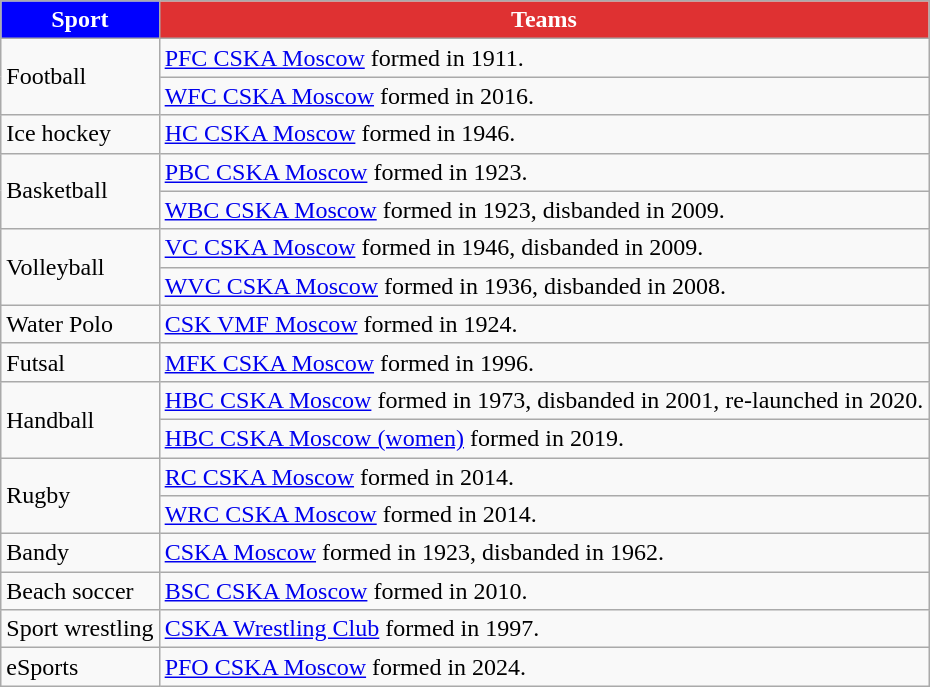<table class="wikitable">
<tr>
<th scope=col style="color:#FFFFFF; background:#0000FF;">Sport</th>
<th scope=col style="color:#FFFFFF; background:#DF3132;">Teams</th>
</tr>
<tr>
<td rowspan=2>Football</td>
<td><a href='#'>PFC CSKA Moscow</a> formed in 1911.</td>
</tr>
<tr>
<td><a href='#'>WFC CSKA Moscow</a> formed in 2016.</td>
</tr>
<tr>
<td>Ice hockey</td>
<td><a href='#'>HC CSKA Moscow</a> formed in 1946.</td>
</tr>
<tr>
<td rowspan=2>Basketball</td>
<td><a href='#'>PBC CSKA Moscow</a> formed in 1923.</td>
</tr>
<tr>
<td><a href='#'>WBC CSKA Moscow</a> formed in 1923, disbanded in 2009.</td>
</tr>
<tr>
<td rowspan=2>Volleyball</td>
<td><a href='#'>VC CSKA Moscow</a> formed in 1946, disbanded in 2009.</td>
</tr>
<tr>
<td><a href='#'>WVC CSKA Moscow</a> formed in 1936, disbanded in 2008.</td>
</tr>
<tr>
<td>Water Polo</td>
<td><a href='#'>CSK VMF Moscow</a> formed in 1924.</td>
</tr>
<tr>
<td>Futsal</td>
<td><a href='#'>MFK CSKA Moscow</a> formed in 1996.</td>
</tr>
<tr>
<td rowspan=2>Handball</td>
<td><a href='#'>HBC CSKA Moscow</a> formed in 1973, disbanded in 2001, re-launched in 2020.</td>
</tr>
<tr>
<td><a href='#'>HBC CSKA Moscow (women)</a> formed in 2019.</td>
</tr>
<tr>
<td rowspan=2>Rugby</td>
<td><a href='#'>RC CSKA Moscow</a> formed in 2014.</td>
</tr>
<tr>
<td><a href='#'>WRC CSKA Moscow</a> formed in 2014.</td>
</tr>
<tr>
<td>Bandy</td>
<td><a href='#'>CSKA Moscow</a> formed in 1923, disbanded in 1962.</td>
</tr>
<tr>
<td>Beach soccer</td>
<td><a href='#'>BSC CSKA Moscow</a> formed in 2010.</td>
</tr>
<tr>
<td>Sport wrestling</td>
<td><a href='#'>CSKA Wrestling Club</a> formed in 1997.</td>
</tr>
<tr>
<td>eSports</td>
<td><a href='#'>PFO CSKA Moscow</a> formed in 2024.</td>
</tr>
</table>
